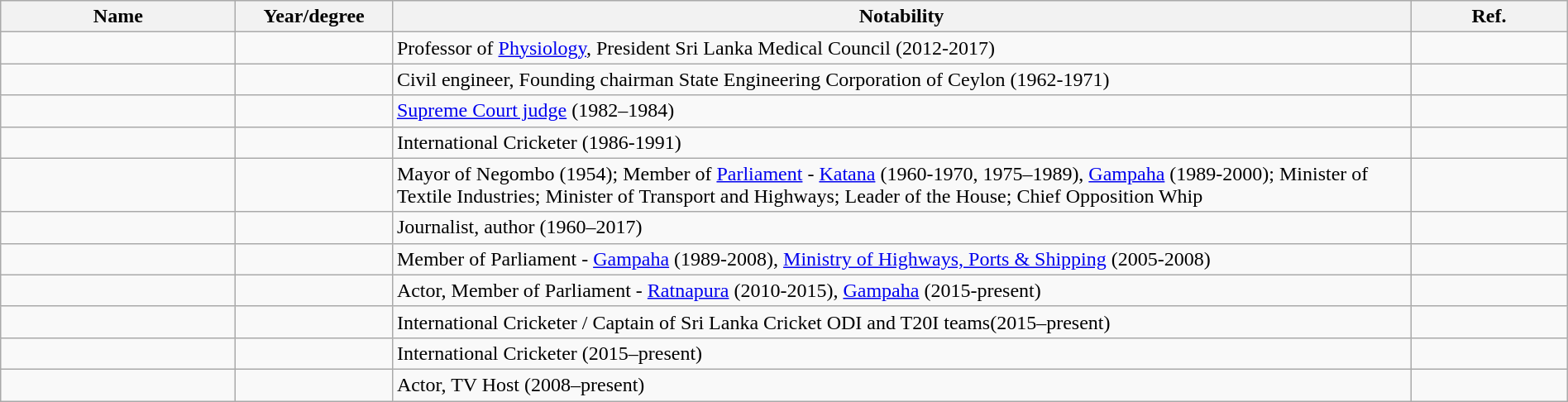<table class="wikitable sortable" style="width:100%">
<tr>
<th style="width:15%;">Name</th>
<th style="width:10%;">Year/degree</th>
<th style="width:65%;" class="unsortable">Notability</th>
<th style="width:*;" class="unsortable">Ref.</th>
</tr>
<tr>
<td></td>
<td style="text-align:center;"></td>
<td>Professor of <a href='#'>Physiology</a>, President Sri Lanka Medical Council (2012-2017)</td>
<td style="text-align:center;"></td>
</tr>
<tr>
<td></td>
<td style="text-align:center;"></td>
<td>Civil engineer, Founding chairman State Engineering Corporation of Ceylon (1962-1971)</td>
<td style="text-align:center;"></td>
</tr>
<tr>
<td></td>
<td style="text-align:center;"></td>
<td><a href='#'>Supreme Court judge</a> (1982–1984)</td>
<td style="text-align:center;"></td>
</tr>
<tr>
<td></td>
<td style="text-align:center;"></td>
<td>International Cricketer (1986-1991)</td>
<td style="text-align:center;"></td>
</tr>
<tr>
<td></td>
<td style="text-align:center;"></td>
<td>Mayor of Negombo (1954); Member of <a href='#'>Parliament</a> - <a href='#'>Katana</a> (1960-1970, 1975–1989), <a href='#'>Gampaha</a> (1989-2000); Minister of Textile Industries; Minister of Transport and Highways; Leader of the House; Chief Opposition Whip</td>
<td style="text-align:center;"></td>
</tr>
<tr>
<td></td>
<td style="text-align:center;"></td>
<td>Journalist, author (1960–2017)</td>
<td style="text-align:center;"></td>
</tr>
<tr>
<td></td>
<td style="text-align:center;"></td>
<td>Member of Parliament - <a href='#'>Gampaha</a> (1989-2008), <a href='#'>Ministry of Highways, Ports & Shipping</a> (2005-2008)</td>
<td style="text-align:center;"></td>
</tr>
<tr>
<td></td>
<td style="text-align:center;"></td>
<td>Actor, Member of Parliament - <a href='#'>Ratnapura</a> (2010-2015), <a href='#'>Gampaha</a> (2015-present)</td>
<td style="text-align:center;"></td>
</tr>
<tr>
<td></td>
<td style="text-align:center;"></td>
<td>International Cricketer / Captain of Sri Lanka Cricket ODI and T20I teams(2015–present)</td>
<td style="text-align:center;"></td>
</tr>
<tr>
<td></td>
<td style="text-align:center;"></td>
<td>International Cricketer (2015–present)</td>
<td style="text-align:center;"></td>
</tr>
<tr>
<td></td>
<td style="text-align:center;"></td>
<td>Actor, TV Host (2008–present)</td>
<td style="text-align:center;"></td>
</tr>
</table>
